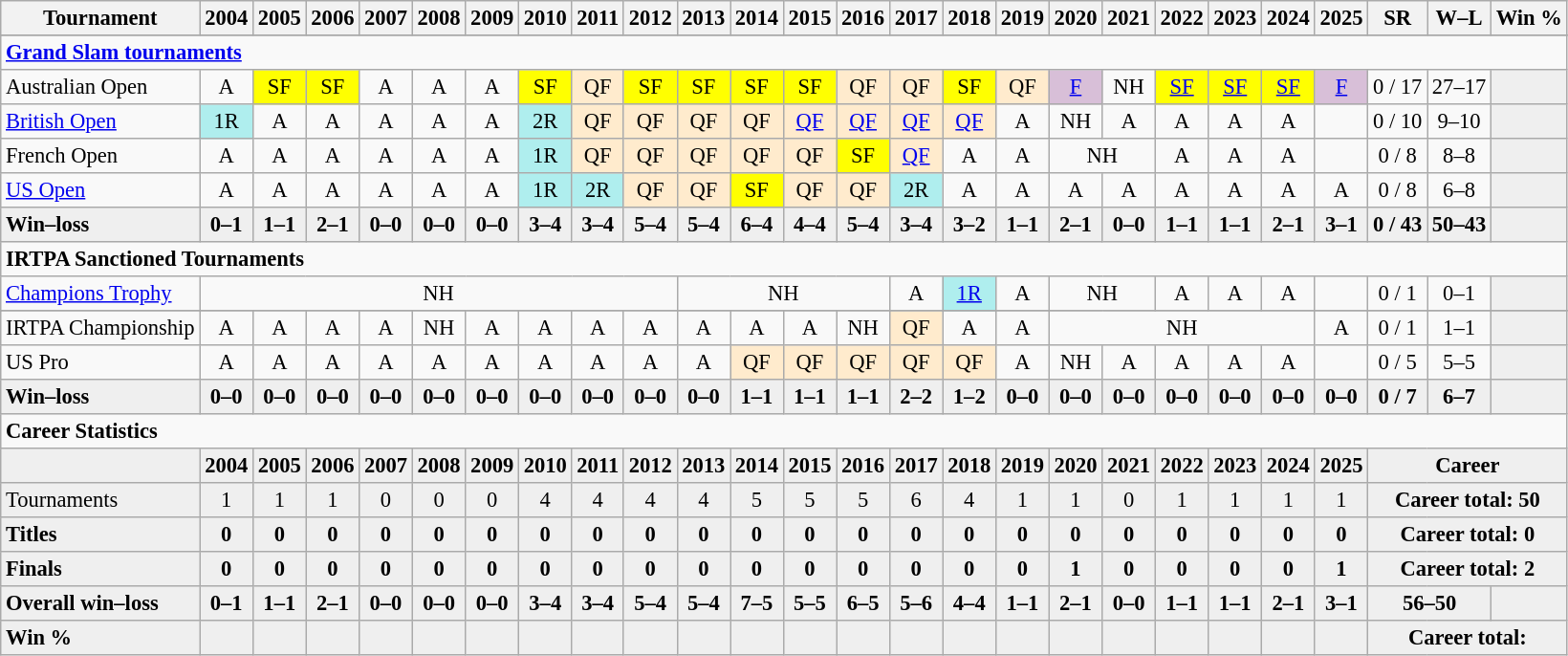<table class="wikitable nowrap" style=text-align:center;font-size:94%>
<tr>
<th>Tournament</th>
<th>2004</th>
<th>2005</th>
<th>2006</th>
<th>2007</th>
<th>2008</th>
<th>2009</th>
<th>2010</th>
<th>2011</th>
<th>2012</th>
<th>2013</th>
<th>2014</th>
<th>2015</th>
<th>2016</th>
<th>2017</th>
<th>2018</th>
<th>2019</th>
<th>2020</th>
<th>2021</th>
<th>2022</th>
<th>2023</th>
<th>2024</th>
<th>2025</th>
<th>SR</th>
<th>W–L</th>
<th>Win %</th>
</tr>
<tr style=font-weight:bold;background:#efefef>
</tr>
<tr>
<td colspan="26" style="text-align:left"><strong><a href='#'>Grand Slam tournaments</a></strong></td>
</tr>
<tr>
<td align=left>Australian Open</td>
<td>A</td>
<td style="background:yellow;">SF</td>
<td style="background:yellow;">SF</td>
<td>A</td>
<td>A</td>
<td>A</td>
<td style="background:yellow;">SF</td>
<td bgcolor=ffebcd>QF</td>
<td style="background:yellow;">SF</td>
<td style="background:yellow;">SF</td>
<td style="background:yellow;">SF</td>
<td style="background:yellow;">SF</td>
<td bgcolor=ffebcd>QF</td>
<td bgcolor=ffebcd>QF</td>
<td style="background:yellow;">SF</td>
<td bgcolor=ffebcd>QF</td>
<td style="background:thistle;"><a href='#'>F</a></td>
<td>NH</td>
<td style="background:yellow;"><a href='#'>SF</a></td>
<td style="background:yellow;"><a href='#'>SF</a></td>
<td style="background:yellow;"><a href='#'>SF</a></td>
<td style="background:thistle;"><a href='#'>F</a></td>
<td>0 / 17</td>
<td>27–17</td>
<td bgcolor=efefef></td>
</tr>
<tr>
<td align=left><a href='#'>British Open</a></td>
<td bgcolor=afeeee>1R</td>
<td>A</td>
<td>A</td>
<td>A</td>
<td>A</td>
<td>A</td>
<td bgcolor=afeeee>2R</td>
<td bgcolor=ffebcd>QF</td>
<td bgcolor=ffebcd>QF</td>
<td bgcolor=ffebcd>QF</td>
<td bgcolor=ffebcd>QF</td>
<td bgcolor=ffebcd><a href='#'>QF</a></td>
<td bgcolor=ffebcd><a href='#'>QF</a></td>
<td bgcolor=ffebcd><a href='#'>QF</a></td>
<td bgcolor=ffebcd><a href='#'>QF</a></td>
<td>A</td>
<td>NH</td>
<td>A</td>
<td>A</td>
<td>A</td>
<td>A</td>
<td></td>
<td>0 / 10</td>
<td>9–10</td>
<td bgcolor=efefef></td>
</tr>
<tr>
<td align=left>French Open</td>
<td>A</td>
<td>A</td>
<td>A</td>
<td>A</td>
<td>A</td>
<td>A</td>
<td bgcolor=afeeee>1R</td>
<td bgcolor=ffebcd>QF</td>
<td bgcolor=ffebcd>QF</td>
<td bgcolor=ffebcd>QF</td>
<td bgcolor=ffebcd>QF</td>
<td bgcolor=ffebcd>QF</td>
<td style="background:yellow;">SF</td>
<td bgcolor=ffebcd><a href='#'>QF</a></td>
<td>A</td>
<td>A</td>
<td colspan=2>NH</td>
<td>A</td>
<td>A</td>
<td>A</td>
<td></td>
<td>0 / 8</td>
<td>8–8</td>
<td bgcolor=efefef></td>
</tr>
<tr>
<td align=left><a href='#'>US Open</a></td>
<td>A</td>
<td>A</td>
<td>A</td>
<td>A</td>
<td>A</td>
<td>A</td>
<td bgcolor=afeeee>1R</td>
<td bgcolor=afeeee>2R</td>
<td bgcolor=ffebcd>QF</td>
<td bgcolor=ffebcd>QF</td>
<td style="background:yellow;">SF</td>
<td bgcolor=ffebcd>QF</td>
<td bgcolor=ffebcd>QF</td>
<td bgcolor=afeeee>2R</td>
<td>A</td>
<td>A</td>
<td>A</td>
<td>A</td>
<td>A</td>
<td>A</td>
<td>A</td>
<td>A</td>
<td>0 / 8</td>
<td>6–8</td>
<td bgcolor=efefef></td>
</tr>
<tr style=font-weight:bold;background:#efefef>
<td style=text-align:left>Win–loss</td>
<td>0–1</td>
<td>1–1</td>
<td>2–1</td>
<td>0–0</td>
<td>0–0</td>
<td>0–0</td>
<td>3–4</td>
<td>3–4</td>
<td>5–4</td>
<td>5–4</td>
<td>6–4</td>
<td>4–4</td>
<td>5–4</td>
<td>3–4</td>
<td>3–2</td>
<td>1–1</td>
<td>2–1</td>
<td>0–0</td>
<td>1–1</td>
<td>1–1</td>
<td>2–1</td>
<td>3–1</td>
<td>0 / 43</td>
<td>50–43</td>
<td bgcolor=efefef></td>
</tr>
<tr>
<td colspan="26" style="text-align:left"><strong>IRTPA Sanctioned Tournaments</strong></td>
</tr>
<tr>
<td align=left><a href='#'>Champions Trophy</a></td>
<td colspan=9>NH</td>
<td colspan=4>NH</td>
<td>A</td>
<td bgcolor=afeeee><a href='#'>1R</a></td>
<td>A</td>
<td colspan=2>NH</td>
<td>A</td>
<td>A</td>
<td>A</td>
<td></td>
<td>0 / 1</td>
<td>0–1</td>
<td bgcolor=efefef></td>
</tr>
<tr>
</tr>
<tr>
<td align=left>IRTPA Championship</td>
<td>A</td>
<td>A</td>
<td>A</td>
<td>A</td>
<td>NH</td>
<td>A</td>
<td>A</td>
<td>A</td>
<td>A</td>
<td>A</td>
<td>A</td>
<td>A</td>
<td>NH</td>
<td bgcolor=ffebcd>QF</td>
<td>A</td>
<td>A</td>
<td colspan=5>NH</td>
<td>A</td>
<td>0 / 1</td>
<td>1–1</td>
<td bgcolor=efefef></td>
</tr>
<tr>
<td align=left>US Pro</td>
<td>A</td>
<td>A</td>
<td>A</td>
<td>A</td>
<td>A</td>
<td>A</td>
<td>A</td>
<td>A</td>
<td>A</td>
<td>A</td>
<td bgcolor=ffebcd>QF</td>
<td bgcolor=ffebcd>QF</td>
<td bgcolor=ffebcd>QF</td>
<td bgcolor=ffebcd>QF</td>
<td bgcolor=ffebcd>QF</td>
<td>A</td>
<td>NH</td>
<td>A</td>
<td>A</td>
<td>A</td>
<td>A</td>
<td></td>
<td>0 / 5</td>
<td>5–5</td>
<td bgcolor=efefef></td>
</tr>
<tr style=font-weight:bold;background:#efefef>
<td style=text-align:left>Win–loss</td>
<td>0–0</td>
<td>0–0</td>
<td>0–0</td>
<td>0–0</td>
<td>0–0</td>
<td>0–0</td>
<td>0–0</td>
<td>0–0</td>
<td>0–0</td>
<td>0–0</td>
<td>1–1</td>
<td>1–1</td>
<td>1–1</td>
<td>2–2</td>
<td>1–2</td>
<td>0–0</td>
<td>0–0</td>
<td>0–0</td>
<td>0–0</td>
<td>0–0</td>
<td>0–0</td>
<td>0–0</td>
<td>0 / 7</td>
<td>6–7</td>
<td bgcolor=efefef></td>
</tr>
<tr>
<td colspan="26" style="text-align:left"><strong>Career Statistics</strong></td>
</tr>
<tr style="font-weight:bold;background:#EFEFEF;">
<td></td>
<td>2004</td>
<td>2005</td>
<td>2006</td>
<td>2007</td>
<td>2008</td>
<td>2009</td>
<td>2010</td>
<td>2011</td>
<td>2012</td>
<td>2013</td>
<td>2014</td>
<td>2015</td>
<td>2016</td>
<td>2017</td>
<td>2018</td>
<td>2019</td>
<td>2020</td>
<td>2021</td>
<td>2022</td>
<td>2023</td>
<td>2024</td>
<td>2025</td>
<td colspan=3>Career</td>
</tr>
<tr style="background:#EFEFEF">
<td align=left>Tournaments</td>
<td>1</td>
<td>1</td>
<td>1</td>
<td>0</td>
<td>0</td>
<td>0</td>
<td>4</td>
<td>4</td>
<td>4</td>
<td>4</td>
<td>5</td>
<td>5</td>
<td>5</td>
<td>6</td>
<td>4</td>
<td>1</td>
<td>1</td>
<td>0</td>
<td>1</td>
<td>1</td>
<td>1</td>
<td>1</td>
<td colspan="3"><strong>Career total: 50</strong></td>
</tr>
<tr style=font-weight:bold;background:#efefef>
<td style=text-align:left>Titles</td>
<td>0</td>
<td>0</td>
<td>0</td>
<td>0</td>
<td>0</td>
<td>0</td>
<td>0</td>
<td>0</td>
<td>0</td>
<td>0</td>
<td>0</td>
<td>0</td>
<td>0</td>
<td>0</td>
<td>0</td>
<td>0</td>
<td>0</td>
<td>0</td>
<td>0</td>
<td>0</td>
<td>0</td>
<td>0</td>
<td colspan="3"><strong>Career total: 0</strong></td>
</tr>
<tr style=font-weight:bold;background:#efefef>
<td style=text-align:left>Finals</td>
<td>0</td>
<td>0</td>
<td>0</td>
<td>0</td>
<td>0</td>
<td>0</td>
<td>0</td>
<td>0</td>
<td>0</td>
<td>0</td>
<td>0</td>
<td>0</td>
<td>0</td>
<td>0</td>
<td>0</td>
<td>0</td>
<td>1</td>
<td>0</td>
<td>0</td>
<td>0</td>
<td>0</td>
<td>1</td>
<td colspan="3"><strong>Career total: 2</strong></td>
</tr>
<tr style=font-weight:bold;background:#efefef>
<td style=text-align:left>Overall win–loss</td>
<td>0–1</td>
<td>1–1</td>
<td>2–1</td>
<td>0–0</td>
<td>0–0</td>
<td>0–0</td>
<td>3–4</td>
<td>3–4</td>
<td>5–4</td>
<td>5–4</td>
<td>7–5</td>
<td>5–5</td>
<td>6–5</td>
<td>5–6</td>
<td>4–4</td>
<td>1–1</td>
<td>2–1</td>
<td>0–0</td>
<td>1–1</td>
<td>1–1</td>
<td>2–1</td>
<td>3–1</td>
<td colspan="2">56–50</td>
<td></td>
</tr>
<tr style=font-weight:bold;background:#efefef>
<td align=left>Win %</td>
<td></td>
<td></td>
<td></td>
<td></td>
<td></td>
<td></td>
<td></td>
<td></td>
<td></td>
<td></td>
<td></td>
<td></td>
<td></td>
<td></td>
<td></td>
<td></td>
<td></td>
<td></td>
<td></td>
<td></td>
<td></td>
<td></td>
<td colspan="3"><strong>Career total: </strong></td>
</tr>
</table>
